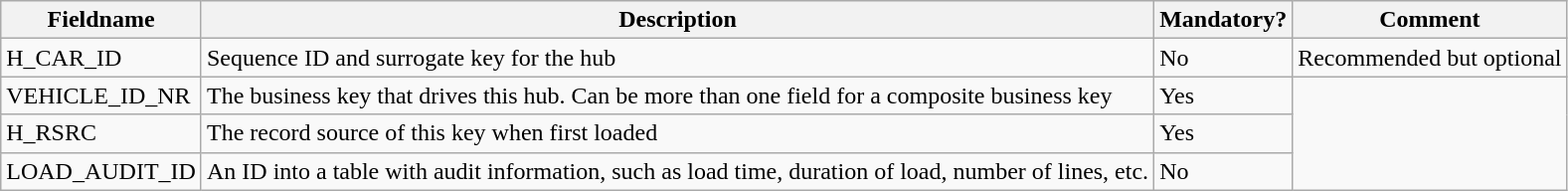<table class="wikitable">
<tr>
<th>Fieldname</th>
<th>Description</th>
<th>Mandatory?</th>
<th>Comment</th>
</tr>
<tr>
<td>H_CAR_ID</td>
<td>Sequence ID and surrogate key for the hub</td>
<td>No</td>
<td>Recommended but optional</td>
</tr>
<tr>
<td>VEHICLE_ID_NR</td>
<td>The business key that drives this hub. Can be more than one field for a composite business key</td>
<td>Yes</td>
</tr>
<tr>
<td>H_RSRC</td>
<td>The record source of this key when first loaded</td>
<td>Yes</td>
</tr>
<tr>
<td>LOAD_AUDIT_ID</td>
<td>An ID into a table with audit information, such as load time, duration of load, number of lines, etc.</td>
<td>No</td>
</tr>
</table>
